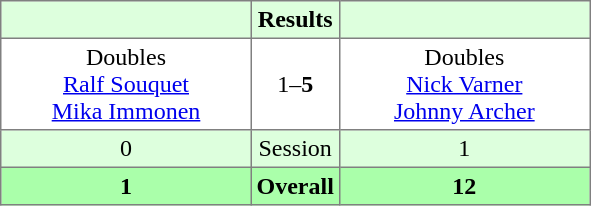<table border="1" cellpadding="3" style="border-collapse: collapse;">
<tr bgcolor="#ddffdd">
<th width="160"></th>
<th>Results</th>
<th width="160"></th>
</tr>
<tr>
<td align="center">Doubles<br><a href='#'>Ralf Souquet</a><br><a href='#'>Mika Immonen</a></td>
<td align="center">1–<strong>5</strong></td>
<td align="center">Doubles<br><a href='#'>Nick Varner</a><br><a href='#'>Johnny Archer</a></td>
</tr>
<tr bgcolor="#ddffdd">
<td align="center">0</td>
<td align="center">Session</td>
<td align="center">1</td>
</tr>
<tr bgcolor="#aaffaa">
<th align="center">1</th>
<th align="center">Overall</th>
<th align="center">12</th>
</tr>
</table>
